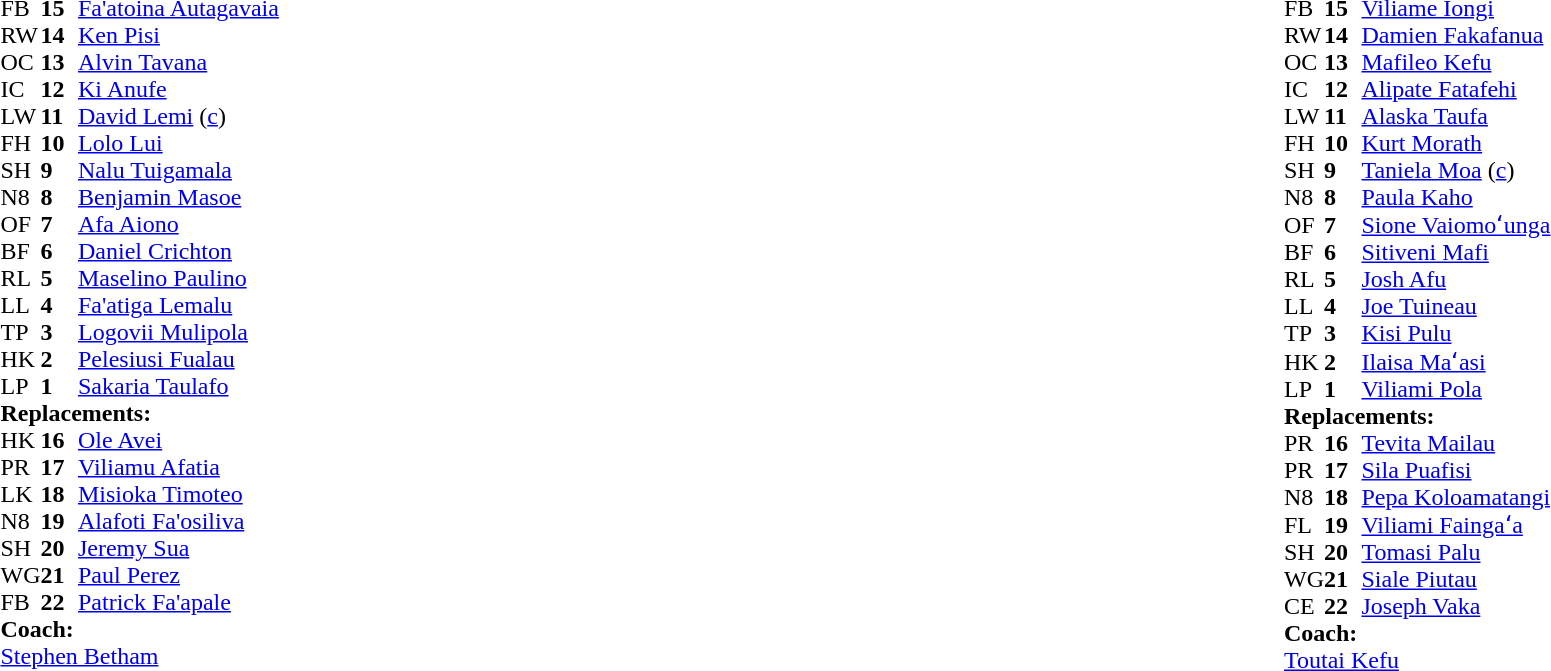<table width="100%">
<tr>
<td valign="top" width="50%"><br><table style="font-size: 100%" cellspacing="0" cellpadding="0">
<tr>
<th width="25"></th>
<th width="25"></th>
</tr>
<tr>
<td>FB</td>
<td><strong>15</strong></td>
<td><a href='#'>Fa'atoina Autagavaia</a></td>
</tr>
<tr>
<td>RW</td>
<td><strong>14</strong></td>
<td><a href='#'>Ken Pisi</a></td>
<td></td>
</tr>
<tr>
<td>OC</td>
<td><strong>13</strong></td>
<td><a href='#'>Alvin Tavana</a></td>
</tr>
<tr>
<td>IC</td>
<td><strong>12</strong></td>
<td><a href='#'>Ki Anufe</a></td>
</tr>
<tr>
<td>LW</td>
<td><strong>11</strong></td>
<td><a href='#'>David Lemi</a> (<a href='#'>c</a>)</td>
</tr>
<tr>
<td>FH</td>
<td><strong>10</strong></td>
<td><a href='#'>Lolo Lui</a></td>
</tr>
<tr>
<td>SH</td>
<td><strong>9</strong></td>
<td><a href='#'>Nalu Tuigamala</a></td>
<td></td>
</tr>
<tr>
<td>N8</td>
<td><strong>8</strong></td>
<td><a href='#'>Benjamin Masoe</a></td>
<td></td>
</tr>
<tr>
<td>OF</td>
<td><strong>7</strong></td>
<td><a href='#'>Afa Aiono</a></td>
</tr>
<tr>
<td>BF</td>
<td><strong>6</strong></td>
<td><a href='#'>Daniel Crichton</a></td>
</tr>
<tr>
<td>RL</td>
<td><strong>5</strong></td>
<td><a href='#'>Maselino Paulino</a></td>
<td></td>
</tr>
<tr>
<td>LL</td>
<td><strong>4</strong></td>
<td><a href='#'>Fa'atiga Lemalu</a></td>
</tr>
<tr>
<td>TP</td>
<td><strong>3</strong></td>
<td><a href='#'>Logovii Mulipola</a></td>
<td></td>
</tr>
<tr>
<td>HK</td>
<td><strong>2</strong></td>
<td><a href='#'>Pelesiusi Fualau</a></td>
<td></td>
</tr>
<tr>
<td>LP</td>
<td><strong>1</strong></td>
<td><a href='#'>Sakaria Taulafo</a></td>
</tr>
<tr>
<td colspan=3><strong>Replacements:</strong></td>
</tr>
<tr>
<td>HK</td>
<td><strong>16</strong></td>
<td><a href='#'>Ole Avei</a></td>
<td></td>
</tr>
<tr>
<td>PR</td>
<td><strong>17</strong></td>
<td><a href='#'>Viliamu Afatia</a></td>
<td></td>
</tr>
<tr>
<td>LK</td>
<td><strong>18</strong></td>
<td><a href='#'>Misioka Timoteo</a></td>
<td></td>
</tr>
<tr>
<td>N8</td>
<td><strong>19</strong></td>
<td><a href='#'>Alafoti Fa'osiliva</a></td>
<td></td>
</tr>
<tr>
<td>SH</td>
<td><strong>20</strong></td>
<td><a href='#'>Jeremy Sua</a></td>
<td></td>
</tr>
<tr>
<td>WG</td>
<td><strong>21</strong></td>
<td><a href='#'>Paul Perez</a></td>
<td></td>
</tr>
<tr>
<td>FB</td>
<td><strong>22</strong></td>
<td><a href='#'>Patrick Fa'apale</a></td>
</tr>
<tr>
<td colspan=3><strong>Coach:</strong></td>
</tr>
<tr>
<td colspan="4"> <a href='#'>Stephen Betham</a></td>
</tr>
</table>
</td>
<td valign="top" width="50%"><br><table style="font-size: 100%" cellspacing="0" cellpadding="0" align="center">
<tr>
<th width="25"></th>
<th width="25"></th>
</tr>
<tr>
<td>FB</td>
<td><strong>15</strong></td>
<td><a href='#'>Viliame Iongi</a></td>
</tr>
<tr>
<td>RW</td>
<td><strong>14</strong></td>
<td><a href='#'>Damien Fakafanua</a></td>
</tr>
<tr>
<td>OC</td>
<td><strong>13</strong></td>
<td><a href='#'>Mafileo Kefu</a></td>
</tr>
<tr>
<td>IC</td>
<td><strong>12</strong></td>
<td><a href='#'>Alipate Fatafehi</a></td>
<td></td>
</tr>
<tr>
<td>LW</td>
<td><strong>11</strong></td>
<td><a href='#'>Alaska Taufa</a></td>
<td> </td>
</tr>
<tr>
<td>FH</td>
<td><strong>10</strong></td>
<td><a href='#'>Kurt Morath</a></td>
</tr>
<tr>
<td>SH</td>
<td><strong>9</strong></td>
<td><a href='#'>Taniela Moa</a> (<a href='#'>c</a>)</td>
</tr>
<tr>
<td>N8</td>
<td><strong>8</strong></td>
<td><a href='#'>Paula Kaho</a></td>
<td></td>
</tr>
<tr>
<td>OF</td>
<td><strong>7</strong></td>
<td><a href='#'>Sione Vaiomoʻunga</a></td>
</tr>
<tr>
<td>BF</td>
<td><strong>6</strong></td>
<td><a href='#'>Sitiveni Mafi</a></td>
<td></td>
</tr>
<tr>
<td>RL</td>
<td><strong>5</strong></td>
<td><a href='#'>Josh Afu</a></td>
</tr>
<tr>
<td>LL</td>
<td><strong>4</strong></td>
<td><a href='#'>Joe Tuineau</a></td>
</tr>
<tr>
<td>TP</td>
<td><strong>3</strong></td>
<td><a href='#'>Kisi Pulu</a></td>
</tr>
<tr>
<td>HK</td>
<td><strong>2</strong></td>
<td><a href='#'>Ilaisa Maʻasi</a></td>
</tr>
<tr>
<td>LP</td>
<td><strong>1</strong></td>
<td><a href='#'>Viliami Pola</a></td>
<td></td>
</tr>
<tr>
<td colspan=3><strong>Replacements:</strong></td>
</tr>
<tr>
<td>PR</td>
<td><strong>16</strong></td>
<td><a href='#'>Tevita Mailau</a></td>
<td></td>
</tr>
<tr>
<td>PR</td>
<td><strong>17</strong></td>
<td><a href='#'>Sila Puafisi</a></td>
</tr>
<tr>
<td>N8</td>
<td><strong>18</strong></td>
<td><a href='#'>Pepa Koloamatangi</a></td>
<td></td>
</tr>
<tr>
<td>FL</td>
<td><strong>19</strong></td>
<td><a href='#'>Viliami Faingaʻa</a></td>
<td></td>
</tr>
<tr>
<td>SH</td>
<td><strong>20</strong></td>
<td><a href='#'>Tomasi Palu</a></td>
</tr>
<tr>
<td>WG</td>
<td><strong>21</strong></td>
<td><a href='#'>Siale Piutau</a></td>
<td></td>
</tr>
<tr>
<td>CE</td>
<td><strong>22</strong></td>
<td><a href='#'>Joseph Vaka</a></td>
<td></td>
</tr>
<tr>
<td colspan=3><strong>Coach:</strong></td>
</tr>
<tr>
<td colspan="4"> <a href='#'>Toutai Kefu</a></td>
</tr>
</table>
</td>
</tr>
</table>
